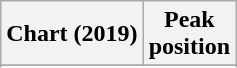<table class="wikitable plainrowheaders">
<tr>
<th scope="col">Chart (2019)</th>
<th scope="col">Peak<br>position</th>
</tr>
<tr>
</tr>
<tr>
</tr>
</table>
